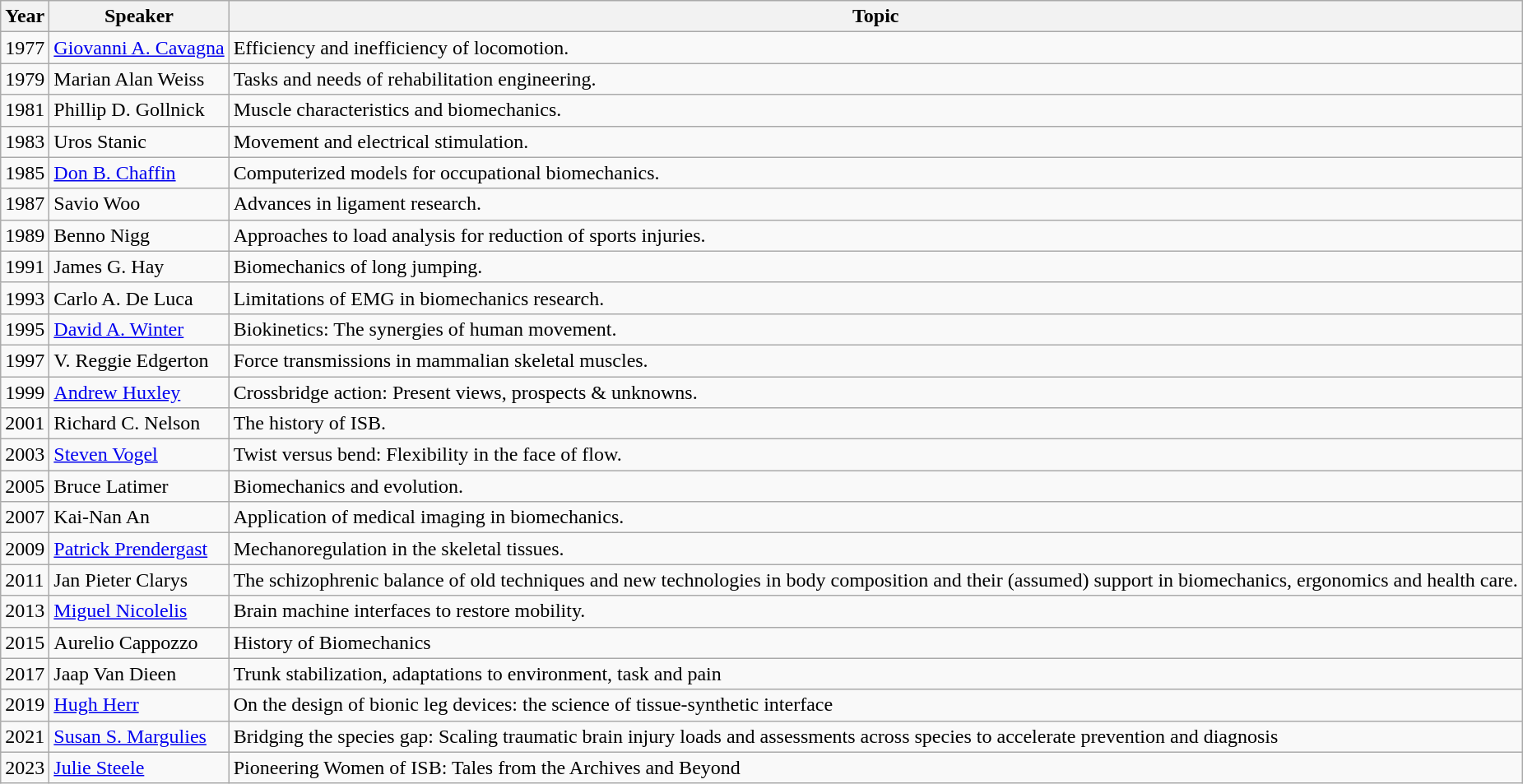<table class="wikitable">
<tr>
<th>Year</th>
<th>Speaker</th>
<th>Topic</th>
</tr>
<tr>
<td>1977</td>
<td><a href='#'>Giovanni A. Cavagna</a></td>
<td>Efficiency and inefficiency of locomotion.</td>
</tr>
<tr>
<td>1979</td>
<td>Marian Alan Weiss</td>
<td>Tasks and needs of rehabilitation engineering.</td>
</tr>
<tr>
<td>1981</td>
<td>Phillip D. Gollnick</td>
<td>Muscle characteristics and biomechanics.</td>
</tr>
<tr>
<td>1983</td>
<td>Uros Stanic</td>
<td>Movement and electrical stimulation.</td>
</tr>
<tr>
<td>1985</td>
<td><a href='#'>Don B. Chaffin</a></td>
<td>Computerized models for occupational biomechanics.</td>
</tr>
<tr>
<td>1987</td>
<td>Savio Woo</td>
<td>Advances in ligament research.</td>
</tr>
<tr>
<td>1989</td>
<td>Benno Nigg</td>
<td>Approaches to load analysis for reduction of sports injuries.</td>
</tr>
<tr>
<td>1991</td>
<td>James G. Hay</td>
<td>Biomechanics of long jumping.</td>
</tr>
<tr>
<td>1993</td>
<td>Carlo A. De Luca</td>
<td>Limitations of EMG in biomechanics research.</td>
</tr>
<tr>
<td>1995</td>
<td><a href='#'>David A. Winter</a></td>
<td>Biokinetics: The synergies of human movement.</td>
</tr>
<tr>
<td>1997</td>
<td>V. Reggie Edgerton</td>
<td>Force transmissions in mammalian skeletal muscles.</td>
</tr>
<tr>
<td>1999</td>
<td><a href='#'>Andrew Huxley</a></td>
<td>Crossbridge action: Present views, prospects & unknowns.</td>
</tr>
<tr>
<td>2001</td>
<td>Richard C. Nelson</td>
<td>The history of ISB.</td>
</tr>
<tr>
<td>2003</td>
<td><a href='#'>Steven Vogel</a></td>
<td>Twist versus bend: Flexibility in the face of flow.</td>
</tr>
<tr>
<td>2005</td>
<td>Bruce Latimer</td>
<td>Biomechanics and evolution.</td>
</tr>
<tr>
<td>2007</td>
<td>Kai-Nan An</td>
<td>Application of medical imaging in biomechanics.</td>
</tr>
<tr>
<td>2009</td>
<td><a href='#'>Patrick Prendergast</a></td>
<td>Mechanoregulation in the skeletal tissues.</td>
</tr>
<tr>
<td>2011</td>
<td>Jan Pieter Clarys</td>
<td>The schizophrenic balance of old techniques and new technologies in body composition and their (assumed) support in biomechanics, ergonomics and health care.</td>
</tr>
<tr>
<td>2013</td>
<td><a href='#'>Miguel Nicolelis</a></td>
<td>Brain machine interfaces to restore mobility.</td>
</tr>
<tr>
<td>2015</td>
<td>Aurelio Cappozzo</td>
<td>History of Biomechanics</td>
</tr>
<tr>
<td>2017</td>
<td>Jaap Van Dieen</td>
<td>Trunk stabilization, adaptations to environment, task and pain</td>
</tr>
<tr>
<td>2019</td>
<td><a href='#'>Hugh Herr</a></td>
<td>On the design of bionic leg devices: the science of tissue-synthetic interface</td>
</tr>
<tr>
<td>2021</td>
<td><a href='#'>Susan S. Margulies</a></td>
<td>Bridging the species gap: Scaling traumatic brain injury loads and assessments across species to accelerate prevention and diagnosis</td>
</tr>
<tr>
<td>2023</td>
<td><a href='#'>Julie Steele</a></td>
<td>Pioneering Women of ISB: Tales from the Archives and Beyond</td>
</tr>
</table>
